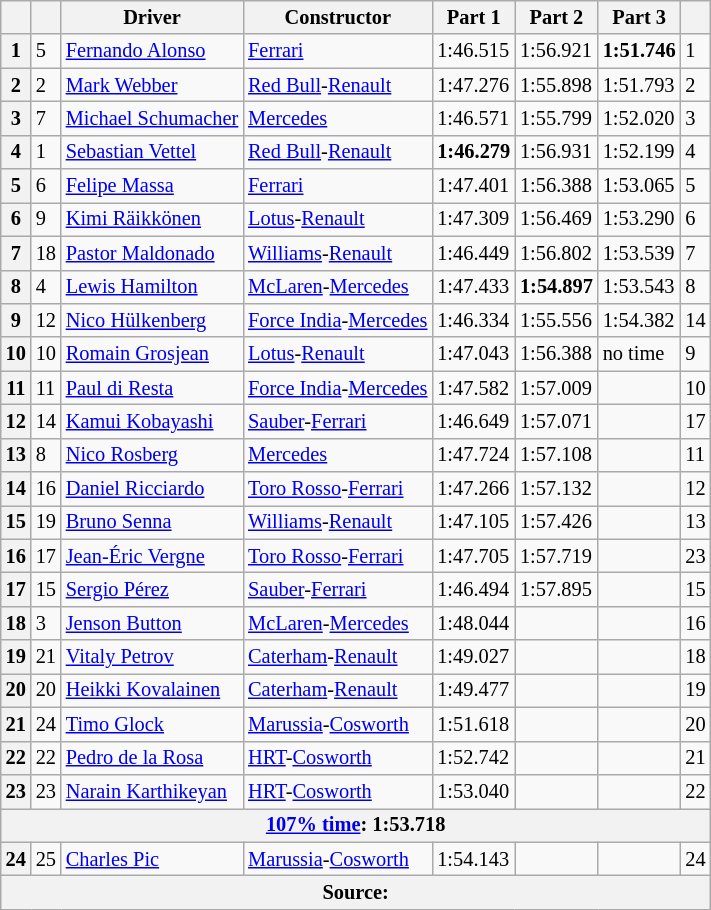<table class="wikitable sortable" style="font-size:85%">
<tr>
<th></th>
<th></th>
<th>Driver</th>
<th>Constructor</th>
<th>Part 1</th>
<th>Part 2</th>
<th>Part 3</th>
<th></th>
</tr>
<tr>
<th>1</th>
<td>5</td>
<td> <a href='#'>Fernando Alonso</a></td>
<td><a href='#'>Ferrari</a></td>
<td>1:46.515</td>
<td>1:56.921</td>
<td><strong>1:51.746</strong></td>
<td>1</td>
</tr>
<tr>
<th>2</th>
<td>2</td>
<td> <a href='#'>Mark Webber</a></td>
<td><a href='#'>Red Bull</a>-<a href='#'>Renault</a></td>
<td>1:47.276</td>
<td>1:55.898</td>
<td>1:51.793</td>
<td>2</td>
</tr>
<tr>
<th>3</th>
<td>7</td>
<td> <a href='#'>Michael Schumacher</a></td>
<td><a href='#'>Mercedes</a></td>
<td>1:46.571</td>
<td>1:55.799</td>
<td>1:52.020</td>
<td>3</td>
</tr>
<tr>
<th>4</th>
<td>1</td>
<td> <a href='#'>Sebastian Vettel</a></td>
<td><a href='#'>Red Bull</a>-<a href='#'>Renault</a></td>
<td><strong>1:46.279</strong></td>
<td>1:56.931</td>
<td>1:52.199</td>
<td>4</td>
</tr>
<tr>
<th>5</th>
<td>6</td>
<td> <a href='#'>Felipe Massa</a></td>
<td><a href='#'>Ferrari</a></td>
<td>1:47.401</td>
<td>1:56.388</td>
<td>1:53.065</td>
<td>5</td>
</tr>
<tr>
<th>6</th>
<td>9</td>
<td> <a href='#'>Kimi Räikkönen</a></td>
<td><a href='#'>Lotus</a>-<a href='#'>Renault</a></td>
<td>1:47.309</td>
<td>1:56.469</td>
<td>1:53.290</td>
<td>6</td>
</tr>
<tr>
<th>7</th>
<td>18</td>
<td> <a href='#'>Pastor Maldonado</a></td>
<td><a href='#'>Williams</a>-<a href='#'>Renault</a></td>
<td>1:46.449</td>
<td>1:56.802</td>
<td>1:53.539</td>
<td>7</td>
</tr>
<tr>
<th>8</th>
<td>4</td>
<td> <a href='#'>Lewis Hamilton</a></td>
<td><a href='#'>McLaren</a>-<a href='#'>Mercedes</a></td>
<td>1:47.433</td>
<td><strong>1:54.897</strong></td>
<td>1:53.543</td>
<td>8</td>
</tr>
<tr>
<th>9</th>
<td>12</td>
<td> <a href='#'>Nico Hülkenberg</a></td>
<td><a href='#'>Force India</a>-<a href='#'>Mercedes</a></td>
<td>1:46.334</td>
<td>1:55.556</td>
<td>1:54.382</td>
<td>14</td>
</tr>
<tr>
<th>10</th>
<td>10</td>
<td> <a href='#'>Romain Grosjean</a></td>
<td><a href='#'>Lotus</a>-<a href='#'>Renault</a></td>
<td>1:47.043</td>
<td>1:56.388</td>
<td>no time</td>
<td>9</td>
</tr>
<tr>
<th>11</th>
<td>11</td>
<td> <a href='#'>Paul di Resta</a></td>
<td><a href='#'>Force India</a>-<a href='#'>Mercedes</a></td>
<td>1:47.582</td>
<td>1:57.009</td>
<td></td>
<td>10</td>
</tr>
<tr>
<th>12</th>
<td>14</td>
<td> <a href='#'>Kamui Kobayashi</a></td>
<td><a href='#'>Sauber</a>-<a href='#'>Ferrari</a></td>
<td>1:46.649</td>
<td>1:57.071</td>
<td></td>
<td>17</td>
</tr>
<tr>
<th>13</th>
<td>8</td>
<td> <a href='#'>Nico Rosberg</a></td>
<td><a href='#'>Mercedes</a></td>
<td>1:47.724</td>
<td>1:57.108</td>
<td></td>
<td>11</td>
</tr>
<tr>
<th>14</th>
<td>16</td>
<td> <a href='#'>Daniel Ricciardo</a></td>
<td><a href='#'>Toro Rosso</a>-<a href='#'>Ferrari</a></td>
<td>1:47.266</td>
<td>1:57.132</td>
<td></td>
<td>12</td>
</tr>
<tr>
<th>15</th>
<td>19</td>
<td> <a href='#'>Bruno Senna</a></td>
<td><a href='#'>Williams</a>-<a href='#'>Renault</a></td>
<td>1:47.105</td>
<td>1:57.426</td>
<td></td>
<td>13</td>
</tr>
<tr>
<th>16</th>
<td>17</td>
<td> <a href='#'>Jean-Éric Vergne</a></td>
<td><a href='#'>Toro Rosso</a>-<a href='#'>Ferrari</a></td>
<td>1:47.705</td>
<td>1:57.719</td>
<td></td>
<td>23</td>
</tr>
<tr>
<th>17</th>
<td>15</td>
<td> <a href='#'>Sergio Pérez</a></td>
<td><a href='#'>Sauber</a>-<a href='#'>Ferrari</a></td>
<td>1:46.494</td>
<td>1:57.895</td>
<td></td>
<td>15</td>
</tr>
<tr>
<th>18</th>
<td>3</td>
<td> <a href='#'>Jenson Button</a></td>
<td><a href='#'>McLaren</a>-<a href='#'>Mercedes</a></td>
<td>1:48.044</td>
<td></td>
<td></td>
<td>16</td>
</tr>
<tr>
<th>19</th>
<td>21</td>
<td> <a href='#'>Vitaly Petrov</a></td>
<td><a href='#'>Caterham</a>-<a href='#'>Renault</a></td>
<td>1:49.027</td>
<td></td>
<td></td>
<td>18</td>
</tr>
<tr>
<th>20</th>
<td>20</td>
<td> <a href='#'>Heikki Kovalainen</a></td>
<td><a href='#'>Caterham</a>-<a href='#'>Renault</a></td>
<td>1:49.477</td>
<td></td>
<td></td>
<td>19</td>
</tr>
<tr>
<th>21</th>
<td>24</td>
<td> <a href='#'>Timo Glock</a></td>
<td><a href='#'>Marussia</a>-<a href='#'>Cosworth</a></td>
<td>1:51.618</td>
<td></td>
<td></td>
<td>20</td>
</tr>
<tr>
<th>22</th>
<td>22</td>
<td> <a href='#'>Pedro de la Rosa</a></td>
<td><a href='#'>HRT</a>-<a href='#'>Cosworth</a></td>
<td>1:52.742</td>
<td></td>
<td></td>
<td>21</td>
</tr>
<tr>
<th>23</th>
<td>23</td>
<td> <a href='#'>Narain Karthikeyan</a></td>
<td><a href='#'>HRT</a>-<a href='#'>Cosworth</a></td>
<td>1:53.040</td>
<td></td>
<td></td>
<td>22</td>
</tr>
<tr>
<th colspan="8"><a href='#'>107% time</a>: 1:53.718</th>
</tr>
<tr>
<th>24</th>
<td>25</td>
<td> <a href='#'>Charles Pic</a></td>
<td><a href='#'>Marussia</a>-<a href='#'>Cosworth</a></td>
<td>1:54.143</td>
<td></td>
<td></td>
<td>24</td>
</tr>
<tr>
<th colspan=8>Source:</th>
</tr>
</table>
